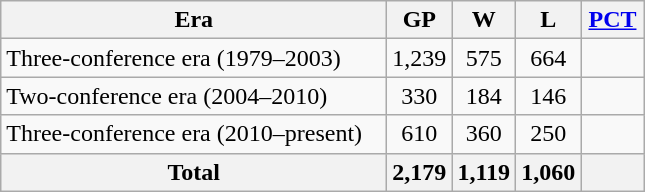<table class=wikitable style="text-align:center;">
<tr>
<th width=250px>Era</th>
<th width=35px>GP</th>
<th width=35px>W</th>
<th width=35px>L</th>
<th width=35px><a href='#'>PCT</a></th>
</tr>
<tr>
<td align=left>Three-conference era (1979–2003)</td>
<td>1,239</td>
<td>575</td>
<td>664</td>
<td></td>
</tr>
<tr>
<td align=left>Two-conference era (2004–2010)</td>
<td>330</td>
<td>184</td>
<td>146</td>
<td></td>
</tr>
<tr>
<td align=left>Three-conference era (2010–present)</td>
<td>610</td>
<td>360</td>
<td>250</td>
<td></td>
</tr>
<tr>
<th>Total</th>
<th>2,179</th>
<th>1,119</th>
<th>1,060</th>
<th></th>
</tr>
</table>
